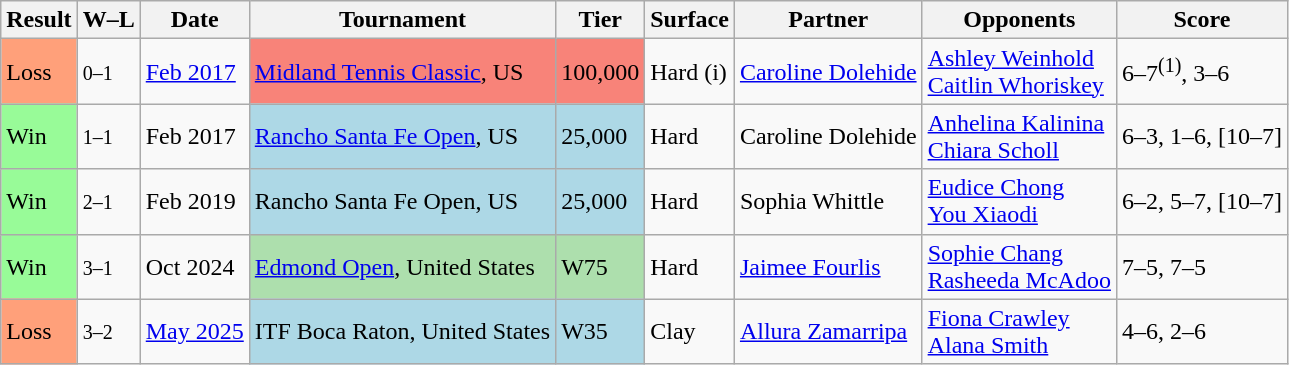<table class="sortable wikitable">
<tr>
<th>Result</th>
<th class="unsortable">W–L</th>
<th>Date</th>
<th>Tournament</th>
<th>Tier</th>
<th>Surface</th>
<th>Partner</th>
<th>Opponents</th>
<th class="unsortable">Score</th>
</tr>
<tr>
<td bgcolor="FFA07A">Loss</td>
<td><small>0–1</small></td>
<td><a href='#'>Feb 2017</a></td>
<td style="background:#f88379;"><a href='#'>Midland Tennis Classic</a>, US</td>
<td style="background:#f88379;">100,000</td>
<td>Hard (i)</td>
<td> <a href='#'>Caroline Dolehide</a></td>
<td> <a href='#'>Ashley Weinhold</a> <br>  <a href='#'>Caitlin Whoriskey</a></td>
<td>6–7<sup>(1)</sup>, 3–6</td>
</tr>
<tr>
<td style="background:#98fb98;">Win</td>
<td><small>1–1</small></td>
<td>Feb 2017</td>
<td style="background:lightblue;"><a href='#'>Rancho Santa Fe Open</a>, US</td>
<td style="background:lightblue;">25,000</td>
<td>Hard</td>
<td> Caroline Dolehide</td>
<td> <a href='#'>Anhelina Kalinina</a> <br>  <a href='#'>Chiara Scholl</a></td>
<td>6–3, 1–6, [10–7]</td>
</tr>
<tr>
<td style="background:#98fb98;">Win</td>
<td><small>2–1</small></td>
<td>Feb 2019</td>
<td style="background:lightblue;">Rancho Santa Fe Open, US</td>
<td style="background:lightblue;">25,000</td>
<td>Hard</td>
<td> Sophia Whittle</td>
<td> <a href='#'>Eudice Chong</a> <br>  <a href='#'>You Xiaodi</a></td>
<td>6–2, 5–7, [10–7]</td>
</tr>
<tr>
<td style="background:#98fb98;">Win</td>
<td><small>3–1</small></td>
<td>Oct 2024</td>
<td style="background:#addfad;"><a href='#'>Edmond Open</a>, United States</td>
<td style="background:#addfad;">W75</td>
<td>Hard</td>
<td> <a href='#'>Jaimee Fourlis</a></td>
<td> <a href='#'>Sophie Chang</a> <br>  <a href='#'>Rasheeda McAdoo</a></td>
<td>7–5, 7–5</td>
</tr>
<tr>
<td bgcolor="FFA07A">Loss</td>
<td><small>3–2</small></td>
<td><a href='#'>May 2025</a></td>
<td style="background:lightblue;">ITF Boca Raton, United States</td>
<td style="background:lightblue;">W35</td>
<td>Clay</td>
<td> <a href='#'>Allura Zamarripa</a></td>
<td> <a href='#'>Fiona Crawley</a> <br>  <a href='#'>Alana Smith</a></td>
<td>4–6, 2–6</td>
</tr>
</table>
